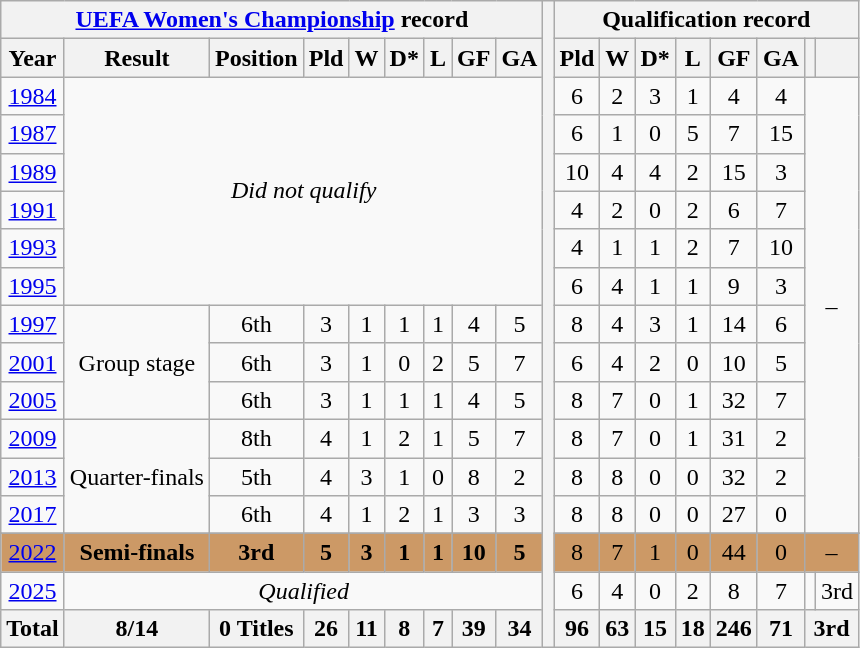<table class="wikitable" style="text-align: center;">
<tr>
<th colspan=9><a href='#'>UEFA Women's Championship</a> record</th>
<th rowspan=99></th>
<th colspan=8>Qualification record</th>
</tr>
<tr>
<th>Year</th>
<th>Result</th>
<th>Position</th>
<th>Pld</th>
<th>W</th>
<th>D*</th>
<th>L</th>
<th>GF</th>
<th>GA<br></th>
<th>Pld</th>
<th>W</th>
<th>D*</th>
<th>L</th>
<th>GF</th>
<th>GA</th>
<th></th>
<th></th>
</tr>
<tr>
<td><a href='#'>1984</a></td>
<td rowspan=6 colspan=8><em>Did not qualify</em></td>
<td>6</td>
<td>2</td>
<td>3</td>
<td>1</td>
<td>4</td>
<td>4</td>
<td rowspan=12 colspan=2>–</td>
</tr>
<tr>
<td> <a href='#'>1987</a></td>
<td>6</td>
<td>1</td>
<td>0</td>
<td>5</td>
<td>7</td>
<td>15</td>
</tr>
<tr>
<td> <a href='#'>1989</a></td>
<td>10</td>
<td>4</td>
<td>4</td>
<td>2</td>
<td>15</td>
<td>3</td>
</tr>
<tr>
<td> <a href='#'>1991</a></td>
<td>4</td>
<td>2</td>
<td>0</td>
<td>2</td>
<td>6</td>
<td>7</td>
</tr>
<tr>
<td> <a href='#'>1993</a></td>
<td>4</td>
<td>1</td>
<td>1</td>
<td>2</td>
<td>7</td>
<td>10</td>
</tr>
<tr>
<td> <a href='#'>1995</a></td>
<td>6</td>
<td>4</td>
<td>1</td>
<td>1</td>
<td>9</td>
<td>3</td>
</tr>
<tr>
<td> <a href='#'>1997</a></td>
<td rowspan=3>Group stage</td>
<td>6th</td>
<td>3</td>
<td>1</td>
<td>1</td>
<td>1</td>
<td>4</td>
<td>5</td>
<td>8</td>
<td>4</td>
<td>3</td>
<td>1</td>
<td>14</td>
<td>6</td>
</tr>
<tr>
<td> <a href='#'>2001</a></td>
<td>6th</td>
<td>3</td>
<td>1</td>
<td>0</td>
<td>2</td>
<td>5</td>
<td>7</td>
<td>6</td>
<td>4</td>
<td>2</td>
<td>0</td>
<td>10</td>
<td>5</td>
</tr>
<tr>
<td> <a href='#'>2005</a></td>
<td>6th</td>
<td>3</td>
<td>1</td>
<td>1</td>
<td>1</td>
<td>4</td>
<td>5</td>
<td>8</td>
<td>7</td>
<td>0</td>
<td>1</td>
<td>32</td>
<td>7</td>
</tr>
<tr>
<td> <a href='#'>2009</a></td>
<td rowspan=3>Quarter-finals</td>
<td>8th</td>
<td>4</td>
<td>1</td>
<td>2</td>
<td>1</td>
<td>5</td>
<td>7</td>
<td>8</td>
<td>7</td>
<td>0</td>
<td>1</td>
<td>31</td>
<td>2</td>
</tr>
<tr>
<td> <a href='#'>2013</a></td>
<td>5th</td>
<td>4</td>
<td>3</td>
<td>1</td>
<td>0</td>
<td>8</td>
<td>2</td>
<td>8</td>
<td>8</td>
<td>0</td>
<td>0</td>
<td>32</td>
<td>2</td>
</tr>
<tr>
<td> <a href='#'>2017</a></td>
<td>6th</td>
<td>4</td>
<td>1</td>
<td>2</td>
<td>1</td>
<td>3</td>
<td>3</td>
<td>8</td>
<td>8</td>
<td>0</td>
<td>0</td>
<td>27</td>
<td>0</td>
</tr>
<tr>
</tr>
<tr style="background:#cc9966">
<td> <a href='#'>2022</a></td>
<td><strong>Semi-finals</strong></td>
<td><strong>3rd</strong></td>
<td><strong>5</strong></td>
<td><strong>3</strong></td>
<td><strong>1</strong></td>
<td><strong>1</strong></td>
<td><strong>10</strong></td>
<td><strong>5</strong></td>
<td>8</td>
<td>7</td>
<td>1</td>
<td>0</td>
<td>44</td>
<td>0</td>
<td colspan=2>–</td>
</tr>
<tr>
<td> <a href='#'>2025</a></td>
<td colspan=8><em>Qualified</em></td>
<td>6</td>
<td>4</td>
<td>0</td>
<td>2</td>
<td>8</td>
<td>7</td>
<td></td>
<td>3rd</td>
</tr>
<tr>
<th>Total</th>
<th>8/14</th>
<th>0 Titles</th>
<th>26</th>
<th>11</th>
<th>8</th>
<th>7</th>
<th>39</th>
<th>34</th>
<th>96</th>
<th>63</th>
<th>15</th>
<th>18</th>
<th>246</th>
<th>71</th>
<th colspan=2>3rd</th>
</tr>
</table>
